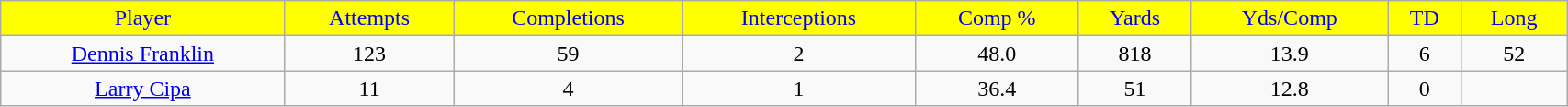<table class="wikitable" width="90%">
<tr align="center"  style="background:yellow;color:blue;">
<td>Player</td>
<td>Attempts</td>
<td>Completions</td>
<td>Interceptions</td>
<td>Comp %</td>
<td>Yards</td>
<td>Yds/Comp</td>
<td>TD</td>
<td>Long</td>
</tr>
<tr align="center" bgcolor="">
<td><a href='#'>Dennis Franklin</a></td>
<td>123</td>
<td>59</td>
<td>2</td>
<td>48.0</td>
<td>818</td>
<td>13.9</td>
<td>6</td>
<td>52</td>
</tr>
<tr align="center" bgcolor="">
<td><a href='#'>Larry Cipa</a></td>
<td>11</td>
<td>4</td>
<td>1</td>
<td>36.4</td>
<td>51</td>
<td>12.8</td>
<td>0</td>
<td></td>
</tr>
</table>
